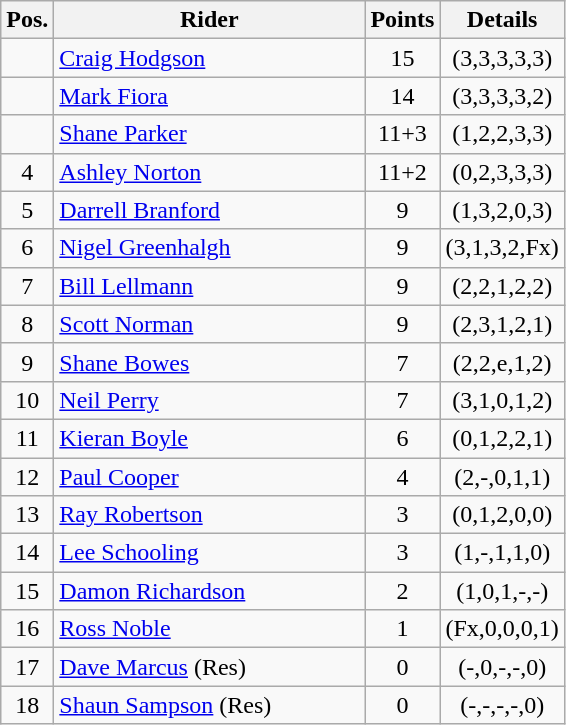<table class=wikitable>
<tr>
<th width=25px>Pos.</th>
<th width=200px>Rider</th>
<th width=40px>Points</th>
<th width=70px>Details</th>
</tr>
<tr align=center >
<td></td>
<td align=left><a href='#'>Craig Hodgson</a></td>
<td>15</td>
<td>(3,3,3,3,3)</td>
</tr>
<tr align=center >
<td></td>
<td align=left><a href='#'>Mark Fiora</a></td>
<td>14</td>
<td>(3,3,3,3,2)</td>
</tr>
<tr align=center >
<td></td>
<td align=left><a href='#'>Shane Parker</a></td>
<td>11+3</td>
<td>(1,2,2,3,3)</td>
</tr>
<tr align=center>
<td>4</td>
<td align=left><a href='#'>Ashley Norton</a></td>
<td>11+2</td>
<td>(0,2,3,3,3)</td>
</tr>
<tr align=center>
<td>5</td>
<td align=left><a href='#'>Darrell Branford</a></td>
<td>9</td>
<td>(1,3,2,0,3)</td>
</tr>
<tr align=center>
<td>6</td>
<td align=left><a href='#'>Nigel Greenhalgh</a></td>
<td>9</td>
<td>(3,1,3,2,Fx)</td>
</tr>
<tr align=center>
<td>7</td>
<td align=left><a href='#'>Bill Lellmann</a></td>
<td>9</td>
<td>(2,2,1,2,2)</td>
</tr>
<tr align=center>
<td>8</td>
<td align=left><a href='#'>Scott Norman</a></td>
<td>9</td>
<td>(2,3,1,2,1)</td>
</tr>
<tr align=center>
<td>9</td>
<td align=left><a href='#'>Shane Bowes</a></td>
<td>7</td>
<td>(2,2,e,1,2)</td>
</tr>
<tr align=center>
<td>10</td>
<td align=left><a href='#'>Neil Perry</a></td>
<td>7</td>
<td>(3,1,0,1,2)</td>
</tr>
<tr align=center>
<td>11</td>
<td align=left><a href='#'>Kieran Boyle</a></td>
<td>6</td>
<td>(0,1,2,2,1)</td>
</tr>
<tr align=center>
<td>12</td>
<td align=left><a href='#'>Paul Cooper</a></td>
<td>4</td>
<td>(2,-,0,1,1)</td>
</tr>
<tr align=center>
<td>13</td>
<td align=left><a href='#'>Ray Robertson</a></td>
<td>3</td>
<td>(0,1,2,0,0)</td>
</tr>
<tr align=center>
<td>14</td>
<td align=left><a href='#'>Lee Schooling</a></td>
<td>3</td>
<td>(1,-,1,1,0)</td>
</tr>
<tr align=center>
<td>15</td>
<td align=left><a href='#'>Damon Richardson</a></td>
<td>2</td>
<td>(1,0,1,-,-)</td>
</tr>
<tr align=center>
<td>16</td>
<td align=left><a href='#'>Ross Noble</a></td>
<td>1</td>
<td>(Fx,0,0,0,1)</td>
</tr>
<tr align=center>
<td>17</td>
<td align=left><a href='#'>Dave Marcus</a> (Res)</td>
<td>0</td>
<td>(-,0,-,-,0)</td>
</tr>
<tr align=center>
<td>18</td>
<td align=left><a href='#'>Shaun Sampson</a> (Res)</td>
<td>0</td>
<td>(-,-,-,-,0)</td>
</tr>
</table>
